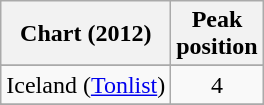<table class="wikitable sortable">
<tr>
<th>Chart (2012)</th>
<th>Peak<br>position</th>
</tr>
<tr>
</tr>
<tr>
</tr>
<tr>
</tr>
<tr>
</tr>
<tr>
</tr>
<tr>
<td>Iceland (<a href='#'>Tonlist</a>)</td>
<td style="text-align:center;">4</td>
</tr>
<tr>
</tr>
<tr>
</tr>
<tr>
</tr>
<tr>
</tr>
<tr>
</tr>
</table>
